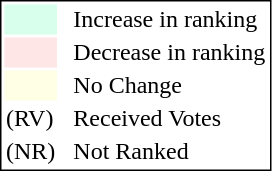<table style="border:1px solid black;">
<tr>
<td style="background:#D8FFEB; width:20px;"></td>
<td> </td>
<td>Increase in ranking</td>
</tr>
<tr>
<td style="background:#FFE6E6; width:20px;"></td>
<td> </td>
<td>Decrease in ranking</td>
</tr>
<tr>
<td style="background:#FFFFE6; width:20px;"></td>
<td> </td>
<td>No Change</td>
</tr>
<tr>
<td>(RV)</td>
<td> </td>
<td>Received Votes</td>
</tr>
<tr>
<td>(NR)</td>
<td> </td>
<td>Not Ranked</td>
</tr>
</table>
